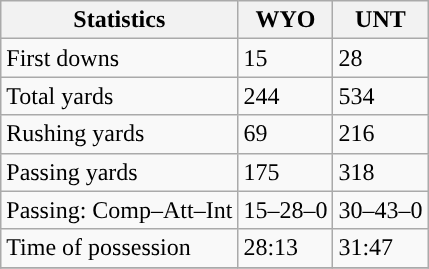<table class="wikitable" style="float: left;">
<tr>
<th>Statistics</th>
<th>WYO</th>
<th>UNT</th>
</tr>
<tr>
<td>First downs</td>
<td>15</td>
<td>28</td>
</tr>
<tr>
<td>Total yards</td>
<td>244</td>
<td>534</td>
</tr>
<tr>
<td>Rushing yards</td>
<td>69</td>
<td>216</td>
</tr>
<tr>
<td>Passing yards</td>
<td>175</td>
<td>318</td>
</tr>
<tr>
<td>Passing: Comp–Att–Int</td>
<td>15–28–0</td>
<td>30–43–0</td>
</tr>
<tr>
<td>Time of possession</td>
<td>28:13</td>
<td>31:47</td>
</tr>
<tr>
</tr>
</table>
